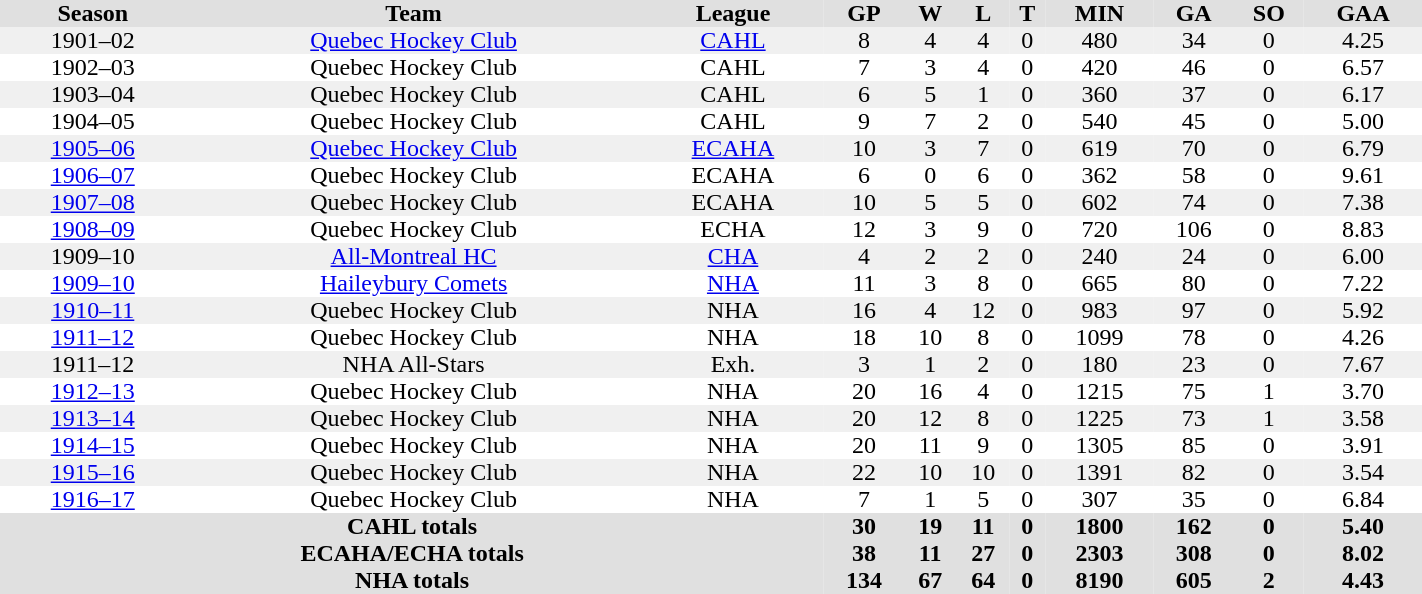<table BORDER="0" CELLPADDING="0" CELLSPACING="0" width="75%">
<tr bgcolor="#e0e0e0">
<th colspan="3" bgcolor="#ffffff"></th>
<th rowspan="99" bgcolor="#ffffff"></th>
</tr>
<tr bgcolor="#e0e0e0" ALIGN="center">
<th>Season</th>
<th>Team</th>
<th>League</th>
<th>GP</th>
<th>W</th>
<th>L</th>
<th>T</th>
<th>MIN</th>
<th>GA</th>
<th>SO</th>
<th>GAA</th>
</tr>
<tr ALIGN="center" bgcolor="#f0f0f0">
<td>1901–02</td>
<td><a href='#'>Quebec Hockey Club</a></td>
<td><a href='#'>CAHL</a></td>
<td>8</td>
<td>4</td>
<td>4</td>
<td>0</td>
<td>480</td>
<td>34</td>
<td>0</td>
<td>4.25</td>
</tr>
<tr ALIGN="center">
<td>1902–03</td>
<td>Quebec Hockey Club</td>
<td>CAHL</td>
<td>7</td>
<td>3</td>
<td>4</td>
<td>0</td>
<td>420</td>
<td>46</td>
<td>0</td>
<td>6.57</td>
</tr>
<tr ALIGN="center" bgcolor="#f0f0f0">
<td>1903–04</td>
<td>Quebec Hockey Club</td>
<td>CAHL</td>
<td>6</td>
<td>5</td>
<td>1</td>
<td>0</td>
<td>360</td>
<td>37</td>
<td>0</td>
<td>6.17</td>
</tr>
<tr ALIGN="center">
<td>1904–05</td>
<td>Quebec Hockey Club</td>
<td>CAHL</td>
<td>9</td>
<td>7</td>
<td>2</td>
<td>0</td>
<td>540</td>
<td>45</td>
<td>0</td>
<td>5.00</td>
</tr>
<tr ALIGN="center" bgcolor="#f0f0f0">
<td><a href='#'>1905–06</a></td>
<td><a href='#'>Quebec Hockey Club</a></td>
<td><a href='#'>ECAHA</a></td>
<td>10</td>
<td>3</td>
<td>7</td>
<td>0</td>
<td>619</td>
<td>70</td>
<td>0</td>
<td>6.79</td>
</tr>
<tr ALIGN="center">
<td><a href='#'>1906–07</a></td>
<td>Quebec Hockey Club</td>
<td>ECAHA</td>
<td>6</td>
<td>0</td>
<td>6</td>
<td>0</td>
<td>362</td>
<td>58</td>
<td>0</td>
<td>9.61</td>
</tr>
<tr ALIGN="center" bgcolor="#f0f0f0">
<td><a href='#'>1907–08</a></td>
<td>Quebec Hockey Club</td>
<td>ECAHA</td>
<td>10</td>
<td>5</td>
<td>5</td>
<td>0</td>
<td>602</td>
<td>74</td>
<td>0</td>
<td>7.38</td>
</tr>
<tr ALIGN="center">
<td><a href='#'>1908–09</a></td>
<td>Quebec Hockey Club</td>
<td>ECHA</td>
<td>12</td>
<td>3</td>
<td>9</td>
<td>0</td>
<td>720</td>
<td>106</td>
<td>0</td>
<td>8.83</td>
</tr>
<tr ALIGN="center" bgcolor="#f0f0f0">
<td>1909–10</td>
<td><a href='#'>All-Montreal HC</a></td>
<td><a href='#'>CHA</a></td>
<td>4</td>
<td>2</td>
<td>2</td>
<td>0</td>
<td>240</td>
<td>24</td>
<td>0</td>
<td>6.00</td>
</tr>
<tr ALIGN="center">
<td><a href='#'>1909–10</a></td>
<td><a href='#'>Haileybury Comets</a></td>
<td><a href='#'>NHA</a></td>
<td>11</td>
<td>3</td>
<td>8</td>
<td>0</td>
<td>665</td>
<td>80</td>
<td>0</td>
<td>7.22</td>
</tr>
<tr ALIGN="center" bgcolor="#f0f0f0">
<td><a href='#'>1910–11</a></td>
<td>Quebec Hockey Club</td>
<td>NHA</td>
<td>16</td>
<td>4</td>
<td>12</td>
<td>0</td>
<td>983</td>
<td>97</td>
<td>0</td>
<td>5.92</td>
</tr>
<tr ALIGN="center">
<td><a href='#'>1911–12</a></td>
<td>Quebec Hockey Club</td>
<td>NHA</td>
<td>18</td>
<td>10</td>
<td>8</td>
<td>0</td>
<td>1099</td>
<td>78</td>
<td>0</td>
<td>4.26</td>
</tr>
<tr ALIGN="center" bgcolor="#f0f0f0">
<td>1911–12</td>
<td>NHA All-Stars</td>
<td>Exh.</td>
<td>3</td>
<td>1</td>
<td>2</td>
<td>0</td>
<td>180</td>
<td>23</td>
<td>0</td>
<td>7.67</td>
</tr>
<tr ALIGN="center">
<td><a href='#'>1912–13</a></td>
<td>Quebec Hockey Club</td>
<td>NHA</td>
<td>20</td>
<td>16</td>
<td>4</td>
<td>0</td>
<td>1215</td>
<td>75</td>
<td>1</td>
<td>3.70</td>
</tr>
<tr ALIGN="center" bgcolor="#f0f0f0">
<td><a href='#'>1913–14</a></td>
<td>Quebec Hockey Club</td>
<td>NHA</td>
<td>20</td>
<td>12</td>
<td>8</td>
<td>0</td>
<td>1225</td>
<td>73</td>
<td>1</td>
<td>3.58</td>
</tr>
<tr ALIGN="center">
<td><a href='#'>1914–15</a></td>
<td>Quebec Hockey Club</td>
<td>NHA</td>
<td>20</td>
<td>11</td>
<td>9</td>
<td>0</td>
<td>1305</td>
<td>85</td>
<td>0</td>
<td>3.91</td>
</tr>
<tr ALIGN="center" bgcolor="#f0f0f0">
<td><a href='#'>1915–16</a></td>
<td>Quebec Hockey Club</td>
<td>NHA</td>
<td>22</td>
<td>10</td>
<td>10</td>
<td>0</td>
<td>1391</td>
<td>82</td>
<td>0</td>
<td>3.54</td>
</tr>
<tr ALIGN="center">
<td><a href='#'>1916–17</a></td>
<td>Quebec Hockey Club</td>
<td>NHA</td>
<td>7</td>
<td>1</td>
<td>5</td>
<td>0</td>
<td>307</td>
<td>35</td>
<td>0</td>
<td>6.84</td>
</tr>
<tr ALIGN="center" bgcolor="#e0e0e0">
<th colspan="3" align="center">CAHL totals</th>
<th>30</th>
<th>19</th>
<th>11</th>
<th>0</th>
<th>1800</th>
<th>162</th>
<th>0</th>
<th>5.40</th>
</tr>
<tr ALIGN="center" bgcolor="#e0e0e0">
<th colspan="3" align="center">ECAHA/ECHA totals</th>
<th>38</th>
<th>11</th>
<th>27</th>
<th>0</th>
<th>2303</th>
<th>308</th>
<th>0</th>
<th>8.02</th>
</tr>
<tr ALIGN="center" bgcolor="#e0e0e0">
<th colspan="3" align="center">NHA totals</th>
<th>134</th>
<th>67</th>
<th>64</th>
<th>0</th>
<th>8190</th>
<th>605</th>
<th>2</th>
<th>4.43</th>
</tr>
</table>
